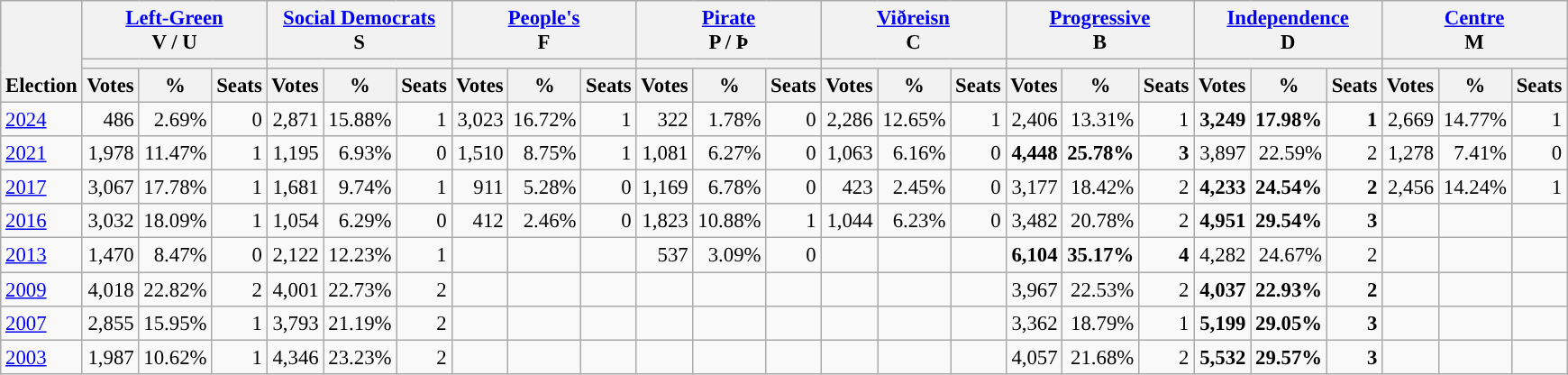<table class="wikitable" border="1" style="font-size:95%; text-align:right;">
<tr>
<th style="text-align:left;" valign=bottom rowspan=3>Election</th>
<th valign=bottom colspan=3><a href='#'>Left-Green</a><br>V / U</th>
<th valign=bottom colspan=3><a href='#'>Social Democrats</a><br>S</th>
<th valign=bottom colspan=3><a href='#'>People's</a><br>F</th>
<th valign=bottom colspan=3><a href='#'>Pirate</a><br>P / Þ</th>
<th valign=bottom colspan=3><a href='#'>Viðreisn</a><br>C</th>
<th valign=bottom colspan=3><a href='#'>Progressive</a><br>B</th>
<th valign=bottom colspan=3><a href='#'>Independence</a><br>D</th>
<th valign=bottom colspan=3><a href='#'>Centre</a><br>M</th>
</tr>
<tr>
<th colspan=3 style="background:"></th>
<th colspan=3 style="background:"></th>
<th colspan=3 style="background:"></th>
<th colspan=3 style="background:"></th>
<th colspan=3 style="background:"></th>
<th colspan=3 style="background:"></th>
<th colspan=3 style="background:"></th>
<th colspan=3 style="background:"></th>
</tr>
<tr>
<th>Votes</th>
<th>%</th>
<th>Seats</th>
<th>Votes</th>
<th>%</th>
<th>Seats</th>
<th>Votes</th>
<th>%</th>
<th>Seats</th>
<th>Votes</th>
<th>%</th>
<th>Seats</th>
<th>Votes</th>
<th>%</th>
<th>Seats</th>
<th>Votes</th>
<th>%</th>
<th>Seats</th>
<th>Votes</th>
<th>%</th>
<th>Seats</th>
<th>Votes</th>
<th>%</th>
<th>Seats</th>
</tr>
<tr>
<td align=left><a href='#'>2024</a></td>
<td>486</td>
<td>2.69%</td>
<td>0</td>
<td>2,871</td>
<td>15.88%</td>
<td>1</td>
<td>3,023</td>
<td>16.72%</td>
<td>1</td>
<td>322</td>
<td>1.78%</td>
<td>0</td>
<td>2,286</td>
<td>12.65%</td>
<td>1</td>
<td>2,406</td>
<td>13.31%</td>
<td>1</td>
<td><strong>3,249</strong></td>
<td><strong>17.98%</strong></td>
<td><strong>1</strong></td>
<td>2,669</td>
<td>14.77%</td>
<td>1</td>
</tr>
<tr>
<td align=left><a href='#'>2021</a></td>
<td>1,978</td>
<td>11.47%</td>
<td>1</td>
<td>1,195</td>
<td>6.93%</td>
<td>0</td>
<td>1,510</td>
<td>8.75%</td>
<td>1</td>
<td>1,081</td>
<td>6.27%</td>
<td>0</td>
<td>1,063</td>
<td>6.16%</td>
<td>0</td>
<td><strong>4,448</strong></td>
<td><strong>25.78%</strong></td>
<td><strong>3</strong></td>
<td>3,897</td>
<td>22.59%</td>
<td>2</td>
<td>1,278</td>
<td>7.41%</td>
<td>0</td>
</tr>
<tr>
<td align=left><a href='#'>2017</a></td>
<td>3,067</td>
<td>17.78%</td>
<td>1</td>
<td>1,681</td>
<td>9.74%</td>
<td>1</td>
<td>911</td>
<td>5.28%</td>
<td>0</td>
<td>1,169</td>
<td>6.78%</td>
<td>0</td>
<td>423</td>
<td>2.45%</td>
<td>0</td>
<td>3,177</td>
<td>18.42%</td>
<td>2</td>
<td><strong>4,233</strong></td>
<td><strong>24.54%</strong></td>
<td><strong>2</strong></td>
<td>2,456</td>
<td>14.24%</td>
<td>1</td>
</tr>
<tr>
<td align=left><a href='#'>2016</a></td>
<td>3,032</td>
<td>18.09%</td>
<td>1</td>
<td>1,054</td>
<td>6.29%</td>
<td>0</td>
<td>412</td>
<td>2.46%</td>
<td>0</td>
<td>1,823</td>
<td>10.88%</td>
<td>1</td>
<td>1,044</td>
<td>6.23%</td>
<td>0</td>
<td>3,482</td>
<td>20.78%</td>
<td>2</td>
<td><strong>4,951</strong></td>
<td><strong>29.54%</strong></td>
<td><strong>3</strong></td>
<td></td>
<td></td>
<td></td>
</tr>
<tr>
<td align=left><a href='#'>2013</a></td>
<td>1,470</td>
<td>8.47%</td>
<td>0</td>
<td>2,122</td>
<td>12.23%</td>
<td>1</td>
<td></td>
<td></td>
<td></td>
<td>537</td>
<td>3.09%</td>
<td>0</td>
<td></td>
<td></td>
<td></td>
<td><strong>6,104</strong></td>
<td><strong>35.17%</strong></td>
<td><strong>4</strong></td>
<td>4,282</td>
<td>24.67%</td>
<td>2</td>
<td></td>
<td></td>
<td></td>
</tr>
<tr>
<td align=left><a href='#'>2009</a></td>
<td>4,018</td>
<td>22.82%</td>
<td>2</td>
<td>4,001</td>
<td>22.73%</td>
<td>2</td>
<td></td>
<td></td>
<td></td>
<td></td>
<td></td>
<td></td>
<td></td>
<td></td>
<td></td>
<td>3,967</td>
<td>22.53%</td>
<td>2</td>
<td><strong>4,037</strong></td>
<td><strong>22.93%</strong></td>
<td><strong>2</strong></td>
<td></td>
<td></td>
<td></td>
</tr>
<tr>
<td align=left><a href='#'>2007</a></td>
<td>2,855</td>
<td>15.95%</td>
<td>1</td>
<td>3,793</td>
<td>21.19%</td>
<td>2</td>
<td></td>
<td></td>
<td></td>
<td></td>
<td></td>
<td></td>
<td></td>
<td></td>
<td></td>
<td>3,362</td>
<td>18.79%</td>
<td>1</td>
<td><strong>5,199</strong></td>
<td><strong>29.05%</strong></td>
<td><strong>3</strong></td>
<td></td>
<td></td>
<td></td>
</tr>
<tr>
<td align=left><a href='#'>2003</a></td>
<td>1,987</td>
<td>10.62%</td>
<td>1</td>
<td>4,346</td>
<td>23.23%</td>
<td>2</td>
<td></td>
<td></td>
<td></td>
<td></td>
<td></td>
<td></td>
<td></td>
<td></td>
<td></td>
<td>4,057</td>
<td>21.68%</td>
<td>2</td>
<td><strong>5,532</strong></td>
<td><strong>29.57%</strong></td>
<td><strong>3</strong></td>
<td></td>
<td></td>
<td></td>
</tr>
</table>
